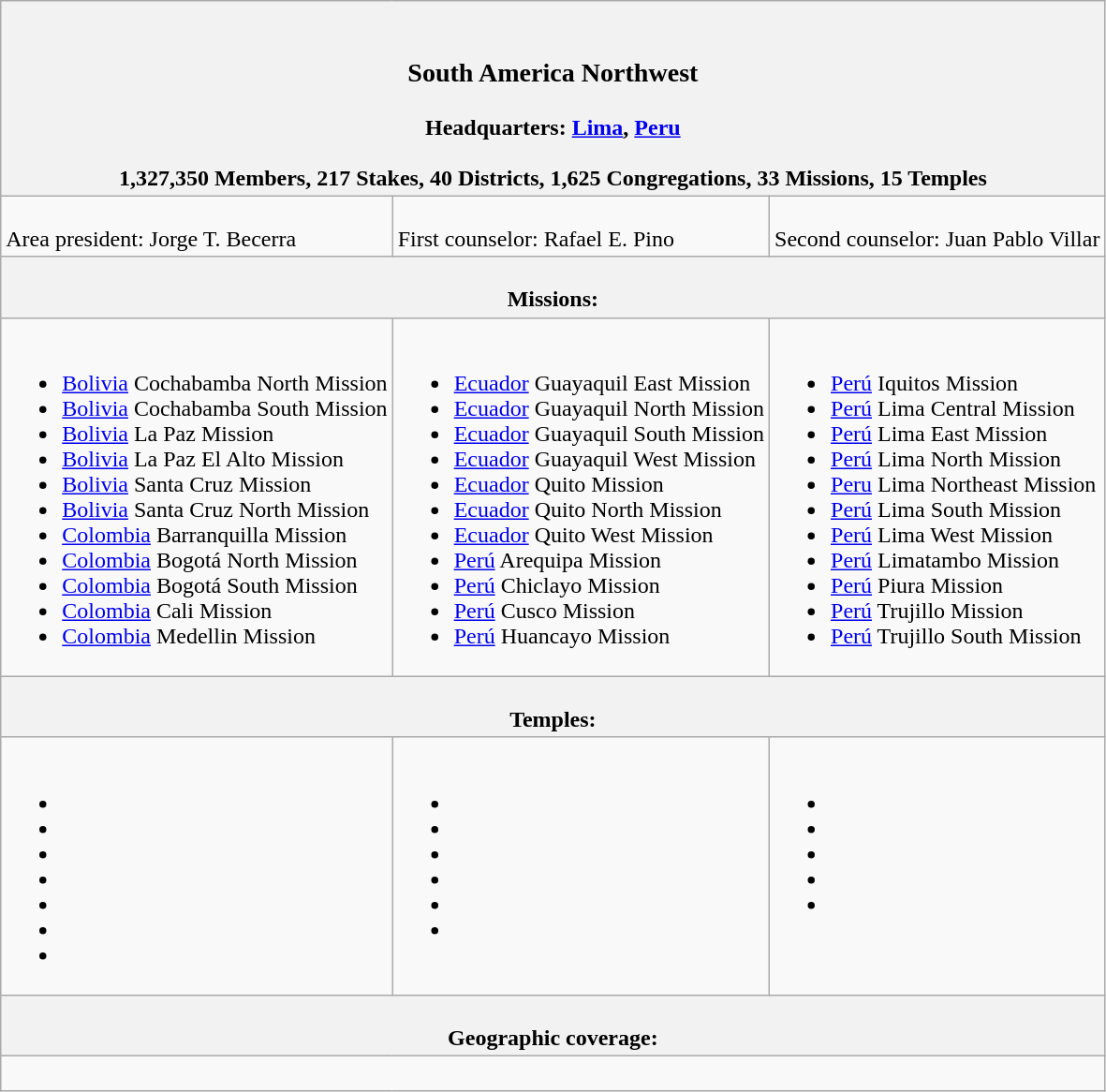<table class=wikitable>
<tr>
<th colspan=3><br><h3>South America Northwest</h3>Headquarters:  <a href='#'>Lima</a>, <a href='#'>Peru</a><br><br>1,327,350 Members, 217 Stakes, 40 Districts, 1,625 Congregations, 33 Missions, 15 Temples</th>
</tr>
<tr>
<td style="vertical-align:top"><br>Area president: Jorge T. Becerra</td>
<td style="vertical-align:top"><br>First counselor: Rafael E. Pino</td>
<td style="vertical-align:top"><br>Second counselor: Juan Pablo Villar</td>
</tr>
<tr>
<th colspan=3><br>Missions:</th>
</tr>
<tr>
<td style="vertical-align:top"><br><ul><li><a href='#'>Bolivia</a> Cochabamba North Mission</li><li><a href='#'>Bolivia</a> Cochabamba South Mission</li><li><a href='#'>Bolivia</a> La Paz Mission</li><li><a href='#'>Bolivia</a> La Paz El Alto Mission</li><li><a href='#'>Bolivia</a> Santa Cruz Mission</li><li><a href='#'>Bolivia</a> Santa Cruz North Mission</li><li><a href='#'>Colombia</a> Barranquilla Mission</li><li><a href='#'>Colombia</a> Bogotá North Mission</li><li><a href='#'>Colombia</a> Bogotá South Mission</li><li><a href='#'>Colombia</a> Cali Mission</li><li><a href='#'>Colombia</a> Medellin Mission</li></ul></td>
<td style="vertical-align:top"><br><ul><li><a href='#'>Ecuador</a> Guayaquil East Mission</li><li><a href='#'>Ecuador</a> Guayaquil North Mission</li><li><a href='#'>Ecuador</a> Guayaquil South Mission</li><li><a href='#'>Ecuador</a> Guayaquil West Mission</li><li><a href='#'>Ecuador</a> Quito Mission</li><li><a href='#'>Ecuador</a> Quito North Mission</li><li><a href='#'>Ecuador</a> Quito West Mission</li><li><a href='#'>Perú</a> Arequipa Mission</li><li><a href='#'>Perú</a> Chiclayo Mission</li><li><a href='#'>Perú</a> Cusco Mission</li><li><a href='#'>Perú</a> Huancayo Mission</li></ul></td>
<td style="vertical-align:top"><br><ul><li><a href='#'>Perú</a> Iquitos Mission</li><li><a href='#'>Perú</a> Lima Central Mission</li><li><a href='#'>Perú</a> Lima East Mission</li><li><a href='#'>Perú</a> Lima North Mission</li><li><a href='#'>Peru</a> Lima Northeast Mission</li><li><a href='#'>Perú</a> Lima South Mission</li><li><a href='#'>Perú</a> Lima West Mission</li><li><a href='#'>Perú</a> Limatambo Mission</li><li><a href='#'>Perú</a> Piura Mission</li><li><a href='#'>Perú</a> Trujillo Mission</li><li><a href='#'>Perú</a> Trujillo South Mission</li></ul></td>
</tr>
<tr>
<th colspan=3><br>Temples:</th>
</tr>
<tr>
<td style="vertical-align:top"><br><ul><li></li><li></li><li></li><li></li><li></li><li></li><li></li></ul></td>
<td style="vertical-align:top"><br><ul><li></li><li></li><li></li><li></li><li></li><li></li></ul></td>
<td style="vertical-align:top"><br><ul><li></li><li></li><li></li><li></li><li></li></ul></td>
</tr>
<tr>
<th colspan=3><br>Geographic coverage:</th>
</tr>
<tr>
<td style="vertical-align:top" colspan=3><br></td>
</tr>
</table>
